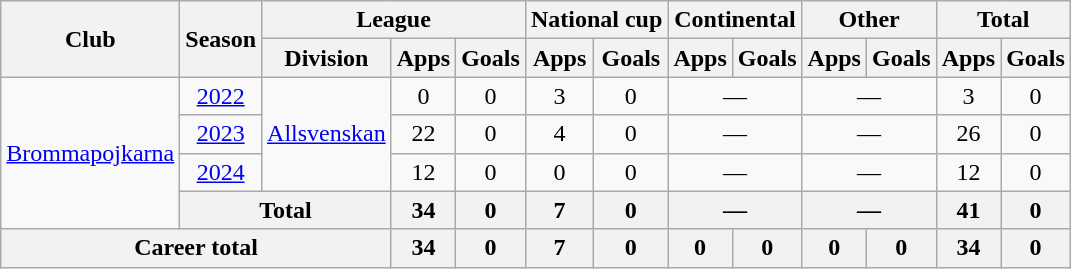<table class="wikitable" style="text-align:center">
<tr>
<th rowspan="2">Club</th>
<th rowspan="2">Season</th>
<th colspan="3">League</th>
<th colspan="2">National cup</th>
<th colspan="2">Continental</th>
<th colspan="2">Other</th>
<th colspan="2">Total</th>
</tr>
<tr>
<th>Division</th>
<th>Apps</th>
<th>Goals</th>
<th>Apps</th>
<th>Goals</th>
<th>Apps</th>
<th>Goals</th>
<th>Apps</th>
<th>Goals</th>
<th>Apps</th>
<th>Goals</th>
</tr>
<tr>
<td rowspan="4"><a href='#'>Brommapojkarna</a></td>
<td><a href='#'>2022</a></td>
<td rowspan="3"><a href='#'>Allsvenskan</a></td>
<td>0</td>
<td>0</td>
<td>3</td>
<td>0</td>
<td colspan="2">—</td>
<td colspan="2">—</td>
<td>3</td>
<td>0</td>
</tr>
<tr>
<td><a href='#'>2023</a></td>
<td>22</td>
<td>0</td>
<td>4</td>
<td>0</td>
<td colspan="2">—</td>
<td colspan="2">—</td>
<td>26</td>
<td>0</td>
</tr>
<tr>
<td><a href='#'>2024</a></td>
<td>12</td>
<td>0</td>
<td>0</td>
<td>0</td>
<td colspan="2">—</td>
<td colspan="2">—</td>
<td>12</td>
<td>0</td>
</tr>
<tr>
<th colspan="2">Total</th>
<th>34</th>
<th>0</th>
<th>7</th>
<th>0</th>
<th colspan="2">—</th>
<th colspan="2">—</th>
<th>41</th>
<th>0</th>
</tr>
<tr>
<th colspan="3">Career total</th>
<th>34</th>
<th>0</th>
<th>7</th>
<th>0</th>
<th>0</th>
<th>0</th>
<th>0</th>
<th>0</th>
<th>34</th>
<th>0</th>
</tr>
</table>
